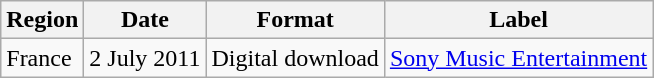<table class=wikitable>
<tr>
<th>Region</th>
<th>Date</th>
<th>Format</th>
<th>Label</th>
</tr>
<tr>
<td>France</td>
<td>2 July 2011</td>
<td>Digital download</td>
<td><a href='#'>Sony Music Entertainment</a></td>
</tr>
</table>
